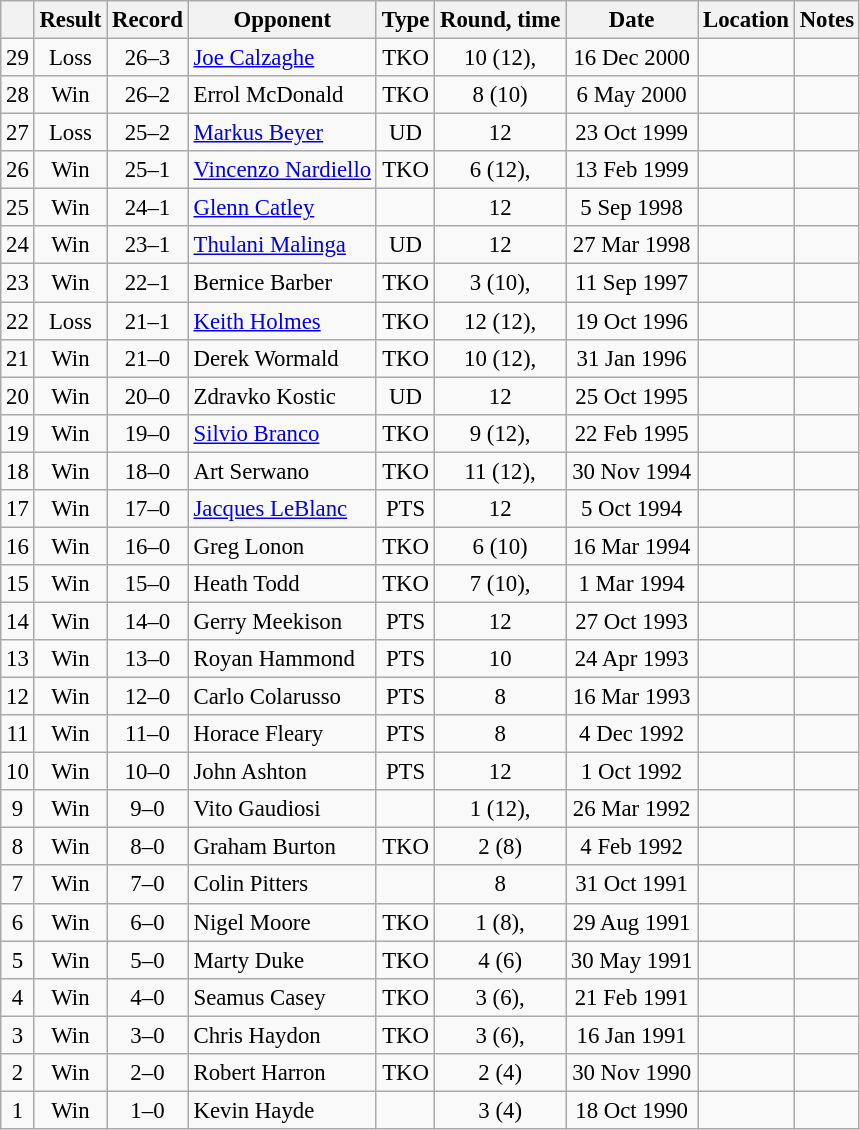<table class="wikitable" style="text-align:center; font-size:95%">
<tr>
<th></th>
<th>Result</th>
<th>Record</th>
<th>Opponent</th>
<th>Type</th>
<th>Round, time</th>
<th>Date</th>
<th>Location</th>
<th>Notes</th>
</tr>
<tr>
<td>29</td>
<td>Loss</td>
<td>26–3</td>
<td style="text-align:left;"> <a href='#'>Joe Calzaghe</a></td>
<td>TKO</td>
<td>10 (12), </td>
<td>16 Dec 2000</td>
<td style="text-align:left;"> </td>
<td style="text-align:left;"></td>
</tr>
<tr>
<td>28</td>
<td>Win</td>
<td>26–2</td>
<td style="text-align:left;"> Errol McDonald</td>
<td>TKO</td>
<td>8 (10)</td>
<td>6 May 2000</td>
<td style="text-align:left;"> </td>
<td></td>
</tr>
<tr>
<td>27</td>
<td>Loss</td>
<td>25–2</td>
<td style="text-align:left;"> <a href='#'>Markus Beyer</a></td>
<td>UD</td>
<td>12</td>
<td>23 Oct 1999</td>
<td style="text-align:left;"> </td>
<td style="text-align:left;"></td>
</tr>
<tr>
<td>26</td>
<td>Win</td>
<td>25–1</td>
<td style="text-align:left;"> <a href='#'>Vincenzo Nardiello</a></td>
<td>TKO</td>
<td>6 (12), </td>
<td>13 Feb 1999</td>
<td style="text-align:left;"> </td>
<td style="text-align:left;"></td>
</tr>
<tr>
<td>25</td>
<td>Win</td>
<td>24–1</td>
<td style="text-align:left;"> <a href='#'>Glenn Catley</a></td>
<td></td>
<td>12</td>
<td>5 Sep 1998</td>
<td style="text-align:left;"> </td>
<td style="text-align:left;"></td>
</tr>
<tr>
<td>24</td>
<td>Win</td>
<td>23–1</td>
<td style="text-align:left;"> <a href='#'>Thulani Malinga</a></td>
<td>UD</td>
<td>12</td>
<td>27 Mar 1998</td>
<td style="text-align:left;"> </td>
<td style="text-align:left;"></td>
</tr>
<tr>
<td>23</td>
<td>Win</td>
<td>22–1</td>
<td style="text-align:left;"> Bernice Barber</td>
<td>TKO</td>
<td>3 (10), </td>
<td>11 Sep 1997</td>
<td style="text-align:left;"> </td>
<td></td>
</tr>
<tr>
<td>22</td>
<td>Loss</td>
<td>21–1</td>
<td style="text-align:left;"> <a href='#'>Keith Holmes</a></td>
<td>TKO</td>
<td>12 (12), </td>
<td>19 Oct 1996</td>
<td style="text-align:left;"> </td>
<td style="text-align:left;"></td>
</tr>
<tr>
<td>21</td>
<td>Win</td>
<td>21–0</td>
<td style="text-align:left;"> Derek Wormald</td>
<td>TKO</td>
<td>10 (12), </td>
<td>31 Jan 1996</td>
<td style="text-align:left;"> </td>
<td style="text-align:left;"></td>
</tr>
<tr>
<td>20</td>
<td>Win</td>
<td>20–0</td>
<td style="text-align:left;"> Zdravko Kostic</td>
<td>UD</td>
<td>12</td>
<td>25 Oct 1995</td>
<td style="text-align:left;"> </td>
<td style="text-align:left;"></td>
</tr>
<tr>
<td>19</td>
<td>Win</td>
<td>19–0</td>
<td style="text-align:left;"> <a href='#'>Silvio Branco</a></td>
<td>TKO</td>
<td>9 (12), </td>
<td>22 Feb 1995</td>
<td style="text-align:left;"> </td>
<td style="text-align:left;"></td>
</tr>
<tr>
<td>18</td>
<td>Win</td>
<td>18–0</td>
<td style="text-align:left;"> Art Serwano</td>
<td>TKO</td>
<td>11 (12), </td>
<td>30 Nov 1994</td>
<td style="text-align:left;"> </td>
<td style="text-align:left;"></td>
</tr>
<tr>
<td>17</td>
<td>Win</td>
<td>17–0</td>
<td style="text-align:left;"> <a href='#'>Jacques LeBlanc</a></td>
<td>PTS</td>
<td>12</td>
<td>5 Oct 1994</td>
<td style="text-align:left;"> </td>
<td style="text-align:left;"></td>
</tr>
<tr>
<td>16</td>
<td>Win</td>
<td>16–0</td>
<td style="text-align:left;"> Greg Lonon</td>
<td>TKO</td>
<td>6 (10)</td>
<td>16 Mar 1994</td>
<td style="text-align:left;"> </td>
<td></td>
</tr>
<tr>
<td>15</td>
<td>Win</td>
<td>15–0</td>
<td style="text-align:left;"> Heath Todd</td>
<td>TKO</td>
<td>7 (10), </td>
<td>1 Mar 1994</td>
<td style="text-align:left;"> </td>
<td></td>
</tr>
<tr>
<td>14</td>
<td>Win</td>
<td>14–0</td>
<td style="text-align:left;"> Gerry Meekison</td>
<td>PTS</td>
<td>12</td>
<td>27 Oct 1993</td>
<td style="text-align:left;"> </td>
<td style="text-align:left;"></td>
</tr>
<tr>
<td>13</td>
<td>Win</td>
<td>13–0</td>
<td style="text-align:left;"> Royan Hammond</td>
<td>PTS</td>
<td>10</td>
<td>24 Apr 1993</td>
<td style="text-align:left;"> </td>
<td></td>
</tr>
<tr>
<td>12</td>
<td>Win</td>
<td>12–0</td>
<td style="text-align:left;"> Carlo Colarusso</td>
<td>PTS</td>
<td>8</td>
<td>16 Mar 1993</td>
<td style="text-align:left;"> </td>
<td></td>
</tr>
<tr>
<td>11</td>
<td>Win</td>
<td>11–0</td>
<td style="text-align:left;"> Horace Fleary</td>
<td>PTS</td>
<td>8</td>
<td>4 Dec 1992</td>
<td style="text-align:left;"> </td>
<td></td>
</tr>
<tr>
<td>10</td>
<td>Win</td>
<td>10–0</td>
<td style="text-align:left;"> John Ashton</td>
<td>PTS</td>
<td>12</td>
<td>1 Oct 1992</td>
<td style="text-align:left;"> </td>
<td style="text-align:left;"></td>
</tr>
<tr>
<td>9</td>
<td>Win</td>
<td>9–0</td>
<td style="text-align:left;"> Vito Gaudiosi</td>
<td></td>
<td>1 (12), </td>
<td>26 Mar 1992</td>
<td style="text-align:left;"> </td>
<td style="text-align:left;"></td>
</tr>
<tr>
<td>8</td>
<td>Win</td>
<td>8–0</td>
<td style="text-align:left;"> Graham Burton</td>
<td>TKO</td>
<td>2 (8)</td>
<td>4 Feb 1992</td>
<td style="text-align:left;"> </td>
<td></td>
</tr>
<tr>
<td>7</td>
<td>Win</td>
<td>7–0</td>
<td style="text-align:left;"> Colin Pitters</td>
<td></td>
<td>8</td>
<td>31 Oct 1991</td>
<td style="text-align:left;"> </td>
<td></td>
</tr>
<tr>
<td>6</td>
<td>Win</td>
<td>6–0</td>
<td style="text-align:left;"> Nigel Moore</td>
<td>TKO</td>
<td>1 (8), </td>
<td>29 Aug 1991</td>
<td style="text-align:left;"> </td>
<td></td>
</tr>
<tr>
<td>5</td>
<td>Win</td>
<td>5–0</td>
<td style="text-align:left;"> Marty Duke</td>
<td>TKO</td>
<td>4 (6)</td>
<td>30 May 1991</td>
<td style="text-align:left;"> </td>
<td></td>
</tr>
<tr>
<td>4</td>
<td>Win</td>
<td>4–0</td>
<td style="text-align:left;"> Seamus Casey</td>
<td>TKO</td>
<td>3 (6), </td>
<td>21 Feb 1991</td>
<td style="text-align:left;"> </td>
<td></td>
</tr>
<tr>
<td>3</td>
<td>Win</td>
<td>3–0</td>
<td style="text-align:left;"> Chris Haydon</td>
<td>TKO</td>
<td>3 (6), </td>
<td>16 Jan 1991</td>
<td style="text-align:left;"> </td>
<td></td>
</tr>
<tr>
<td>2</td>
<td>Win</td>
<td>2–0</td>
<td style="text-align:left;"> Robert Harron</td>
<td>TKO</td>
<td>2 (4)</td>
<td>30 Nov 1990</td>
<td style="text-align:left;"> </td>
<td></td>
</tr>
<tr>
<td>1</td>
<td>Win</td>
<td>1–0</td>
<td style="text-align:left;"> Kevin Hayde</td>
<td></td>
<td>3 (4)</td>
<td>18 Oct 1990</td>
<td style="text-align:left;"> </td>
<td style="text-align:left;"></td>
</tr>
</table>
